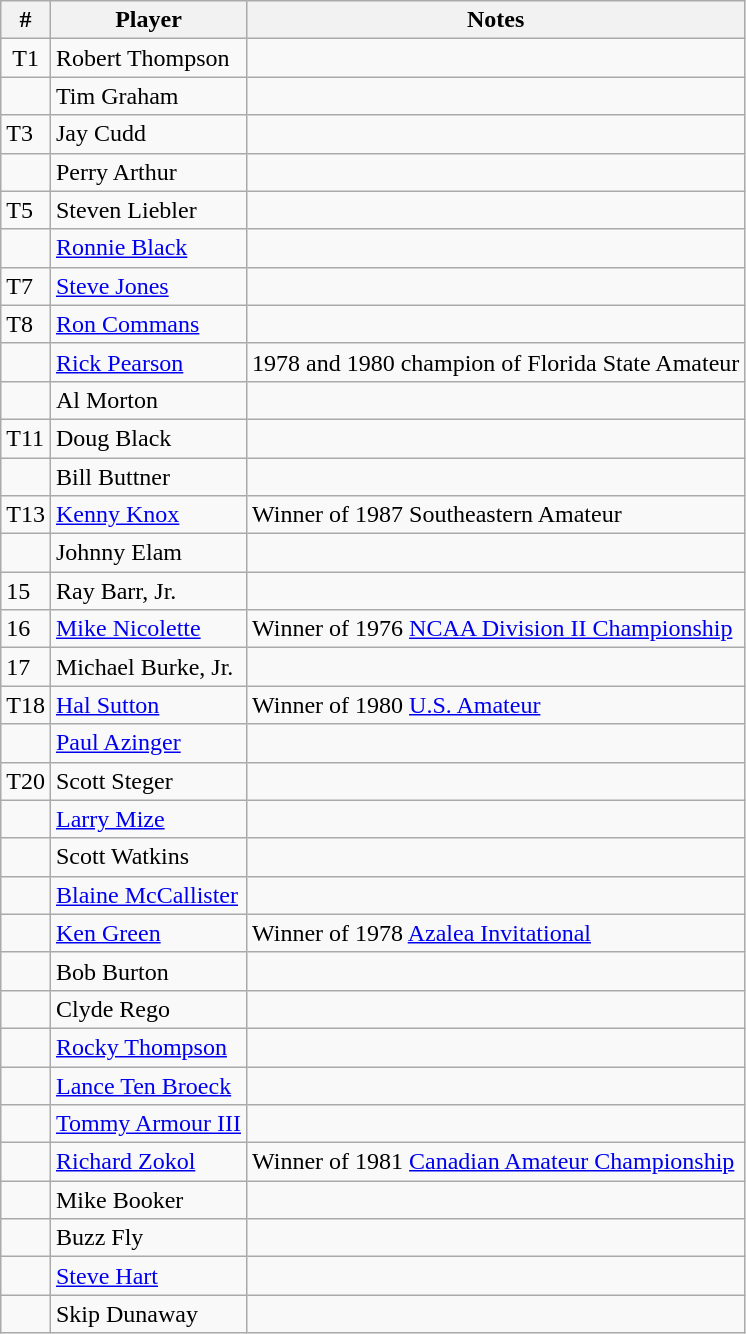<table class="wikitable sortable">
<tr>
<th>#</th>
<th>Player</th>
<th>Notes</th>
</tr>
<tr>
<td align="center">T1</td>
<td> Robert Thompson</td>
<td></td>
</tr>
<tr>
<td align="center"></td>
<td> Tim Graham</td>
<td></td>
</tr>
<tr>
<td>T3</td>
<td> Jay Cudd</td>
<td></td>
</tr>
<tr>
<td></td>
<td> Perry Arthur</td>
<td></td>
</tr>
<tr>
<td>T5</td>
<td> Steven Liebler</td>
<td></td>
</tr>
<tr>
<td></td>
<td> <a href='#'>Ronnie Black</a></td>
<td></td>
</tr>
<tr>
<td>T7</td>
<td> <a href='#'>Steve Jones</a></td>
<td></td>
</tr>
<tr>
<td>T8</td>
<td> <a href='#'>Ron Commans</a></td>
<td></td>
</tr>
<tr>
<td></td>
<td> <a href='#'>Rick Pearson</a></td>
<td>1978 and 1980 champion of Florida State Amateur</td>
</tr>
<tr>
<td></td>
<td> Al Morton</td>
<td></td>
</tr>
<tr>
<td>T11</td>
<td> Doug Black</td>
<td></td>
</tr>
<tr>
<td></td>
<td> Bill Buttner</td>
<td></td>
</tr>
<tr>
<td>T13</td>
<td> <a href='#'>Kenny Knox</a></td>
<td>Winner of 1987 Southeastern Amateur</td>
</tr>
<tr>
<td></td>
<td> Johnny Elam</td>
<td></td>
</tr>
<tr>
<td>15</td>
<td> Ray Barr, Jr.</td>
<td></td>
</tr>
<tr>
<td>16</td>
<td> <a href='#'>Mike Nicolette</a></td>
<td>Winner of 1976 <a href='#'>NCAA Division II Championship</a></td>
</tr>
<tr>
<td>17</td>
<td> Michael Burke, Jr.</td>
<td></td>
</tr>
<tr>
<td>T18</td>
<td> <a href='#'>Hal Sutton</a></td>
<td>Winner of 1980 <a href='#'>U.S. Amateur</a></td>
</tr>
<tr>
<td></td>
<td> <a href='#'>Paul Azinger</a></td>
<td></td>
</tr>
<tr>
<td>T20</td>
<td> Scott Steger</td>
<td></td>
</tr>
<tr>
<td></td>
<td> <a href='#'>Larry Mize</a></td>
<td></td>
</tr>
<tr>
<td></td>
<td> Scott Watkins</td>
<td></td>
</tr>
<tr>
<td></td>
<td> <a href='#'>Blaine McCallister</a></td>
<td></td>
</tr>
<tr>
<td></td>
<td> <a href='#'>Ken Green</a></td>
<td>Winner of 1978 <a href='#'>Azalea Invitational</a></td>
</tr>
<tr>
<td></td>
<td> Bob Burton</td>
<td></td>
</tr>
<tr>
<td></td>
<td> Clyde Rego</td>
<td></td>
</tr>
<tr>
<td></td>
<td> <a href='#'>Rocky Thompson</a></td>
<td></td>
</tr>
<tr>
<td></td>
<td> <a href='#'>Lance Ten Broeck</a></td>
<td></td>
</tr>
<tr>
<td></td>
<td> <a href='#'>Tommy Armour III</a></td>
<td></td>
</tr>
<tr>
<td></td>
<td> <a href='#'>Richard Zokol</a></td>
<td>Winner of 1981 <a href='#'>Canadian Amateur Championship</a></td>
</tr>
<tr>
<td></td>
<td> Mike Booker</td>
<td></td>
</tr>
<tr>
<td></td>
<td> Buzz Fly</td>
<td></td>
</tr>
<tr>
<td></td>
<td> <a href='#'>Steve Hart</a></td>
<td></td>
</tr>
<tr>
<td></td>
<td> Skip Dunaway</td>
<td></td>
</tr>
</table>
